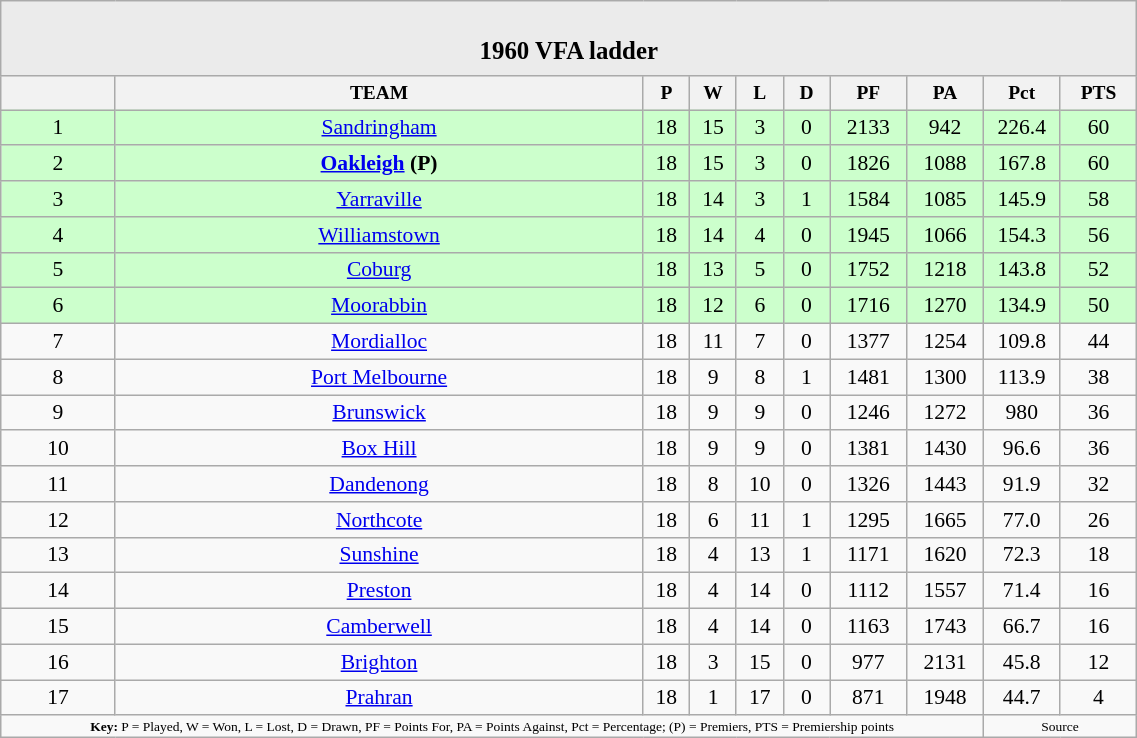<table class="wikitable" style="text-align: center; font-size: 90%; width: 60%">
<tr>
<td colspan="11" style="background: #EBEBEB;"><br><table border="0" width="100%" cellpadding="0" cellspacing="0">
<tr style="background: #EBEBEB;">
<td width="25%" style="border: 0;"></td>
<td style="border: 0; font-size: 115%;"><strong>1960 VFA ladder</strong></td>
<td width="25%" style="border: 0;"></td>
</tr>
</table>
</td>
</tr>
<tr style="text-align: center; font-size: 90%;">
<th></th>
<th>TEAM</th>
<th width="25">P</th>
<th width="25">W</th>
<th width="25">L</th>
<th width="25">D</th>
<th width="45">PF</th>
<th width="45">PA</th>
<th width="45">Pct</th>
<th width="45">PTS</th>
</tr>
<tr style="background: #CCFFCC;">
<td>1</td>
<td><a href='#'>Sandringham</a></td>
<td>18</td>
<td>15</td>
<td>3</td>
<td>0</td>
<td>2133</td>
<td>942</td>
<td>226.4</td>
<td>60</td>
</tr>
<tr style="background: #CCFFCC;">
<td>2</td>
<td><strong><a href='#'>Oakleigh</a> (P)</strong></td>
<td>18</td>
<td>15</td>
<td>3</td>
<td>0</td>
<td>1826</td>
<td>1088</td>
<td>167.8</td>
<td>60</td>
</tr>
<tr style="background: #CCFFCC;">
<td>3</td>
<td><a href='#'>Yarraville</a></td>
<td>18</td>
<td>14</td>
<td>3</td>
<td>1</td>
<td>1584</td>
<td>1085</td>
<td>145.9</td>
<td>58</td>
</tr>
<tr style="background: #CCFFCC;">
<td>4</td>
<td><a href='#'>Williamstown</a></td>
<td>18</td>
<td>14</td>
<td>4</td>
<td>0</td>
<td>1945</td>
<td>1066</td>
<td>154.3</td>
<td>56</td>
</tr>
<tr style="background: #CCFFCC;">
<td>5</td>
<td><a href='#'>Coburg</a></td>
<td>18</td>
<td>13</td>
<td>5</td>
<td>0</td>
<td>1752</td>
<td>1218</td>
<td>143.8</td>
<td>52</td>
</tr>
<tr style="background: #CCFFCC;">
<td>6</td>
<td><a href='#'>Moorabbin</a></td>
<td>18</td>
<td>12</td>
<td>6</td>
<td>0</td>
<td>1716</td>
<td>1270</td>
<td>134.9</td>
<td>50</td>
</tr>
<tr>
<td>7</td>
<td><a href='#'>Mordialloc</a></td>
<td>18</td>
<td>11</td>
<td>7</td>
<td>0</td>
<td>1377</td>
<td>1254</td>
<td>109.8</td>
<td>44</td>
</tr>
<tr>
<td>8</td>
<td><a href='#'>Port Melbourne</a></td>
<td>18</td>
<td>9</td>
<td>8</td>
<td>1</td>
<td>1481</td>
<td>1300</td>
<td>113.9</td>
<td>38</td>
</tr>
<tr>
<td>9</td>
<td><a href='#'>Brunswick</a></td>
<td>18</td>
<td>9</td>
<td>9</td>
<td>0</td>
<td>1246</td>
<td>1272</td>
<td>980</td>
<td>36</td>
</tr>
<tr>
<td>10</td>
<td><a href='#'>Box Hill</a></td>
<td>18</td>
<td>9</td>
<td>9</td>
<td>0</td>
<td>1381</td>
<td>1430</td>
<td>96.6</td>
<td>36</td>
</tr>
<tr>
<td>11</td>
<td><a href='#'>Dandenong</a></td>
<td>18</td>
<td>8</td>
<td>10</td>
<td>0</td>
<td>1326</td>
<td>1443</td>
<td>91.9</td>
<td>32</td>
</tr>
<tr>
<td>12</td>
<td><a href='#'>Northcote</a></td>
<td>18</td>
<td>6</td>
<td>11</td>
<td>1</td>
<td>1295</td>
<td>1665</td>
<td>77.0</td>
<td>26</td>
</tr>
<tr>
<td>13</td>
<td><a href='#'>Sunshine</a></td>
<td>18</td>
<td>4</td>
<td>13</td>
<td>1</td>
<td>1171</td>
<td>1620</td>
<td>72.3</td>
<td>18</td>
</tr>
<tr>
<td>14</td>
<td><a href='#'>Preston</a></td>
<td>18</td>
<td>4</td>
<td>14</td>
<td>0</td>
<td>1112</td>
<td>1557</td>
<td>71.4</td>
<td>16</td>
</tr>
<tr>
<td>15</td>
<td><a href='#'>Camberwell</a></td>
<td>18</td>
<td>4</td>
<td>14</td>
<td>0</td>
<td>1163</td>
<td>1743</td>
<td>66.7</td>
<td>16</td>
</tr>
<tr>
<td>16</td>
<td><a href='#'>Brighton</a></td>
<td>18</td>
<td>3</td>
<td>15</td>
<td>0</td>
<td>977</td>
<td>2131</td>
<td>45.8</td>
<td>12</td>
</tr>
<tr>
<td>17</td>
<td><a href='#'>Prahran</a></td>
<td>18</td>
<td>1</td>
<td>17</td>
<td>0</td>
<td>871</td>
<td>1948</td>
<td>44.7</td>
<td>4</td>
</tr>
<tr style="font-size: xx-small;">
<td colspan="8"><strong>Key:</strong> P = Played, W = Won, L = Lost, D = Drawn, PF = Points For, PA = Points Against, Pct = Percentage; (P) = Premiers, PTS = Premiership points</td>
<td colspan="2">Source</td>
</tr>
</table>
